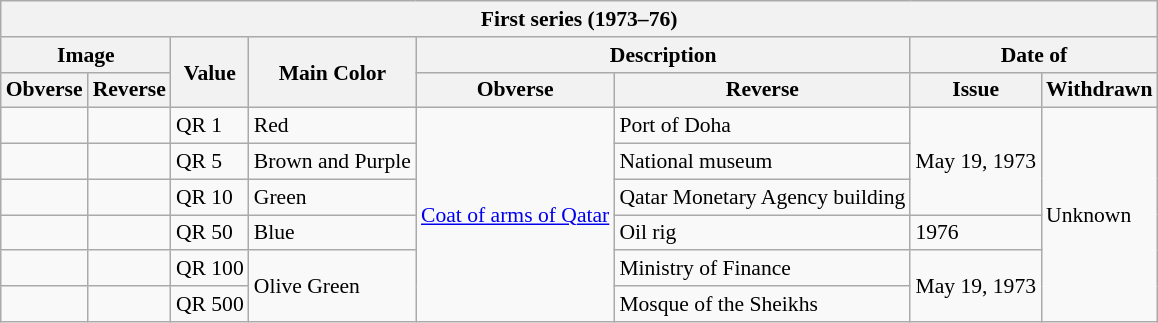<table class="wikitable" style="font-size: 90%">
<tr>
<th colspan=8>First series (1973–76)</th>
</tr>
<tr>
<th colspan=2>Image</th>
<th rowspan=2>Value</th>
<th rowspan=2>Main Color</th>
<th colspan=2>Description</th>
<th colspan=2>Date of</th>
</tr>
<tr>
<th>Obverse</th>
<th>Reverse</th>
<th>Obverse</th>
<th>Reverse</th>
<th>Issue</th>
<th>Withdrawn</th>
</tr>
<tr>
<td></td>
<td></td>
<td>QR 1</td>
<td>Red</td>
<td rowspan=6><a href='#'>Coat of arms of Qatar</a></td>
<td>Port of Doha</td>
<td rowspan=3>May 19, 1973</td>
<td rowspan=6>Unknown</td>
</tr>
<tr>
<td></td>
<td></td>
<td>QR 5</td>
<td>Brown and Purple</td>
<td>National museum</td>
</tr>
<tr>
<td></td>
<td></td>
<td>QR 10</td>
<td>Green</td>
<td>Qatar Monetary Agency building</td>
</tr>
<tr>
<td></td>
<td></td>
<td>QR 50</td>
<td>Blue</td>
<td>Oil rig</td>
<td>1976</td>
</tr>
<tr>
<td></td>
<td></td>
<td>QR 100</td>
<td rowspan=2>Olive Green</td>
<td>Ministry of Finance</td>
<td rowspan=2>May 19, 1973</td>
</tr>
<tr>
<td></td>
<td></td>
<td>QR 500</td>
<td>Mosque of the Sheikhs</td>
</tr>
</table>
